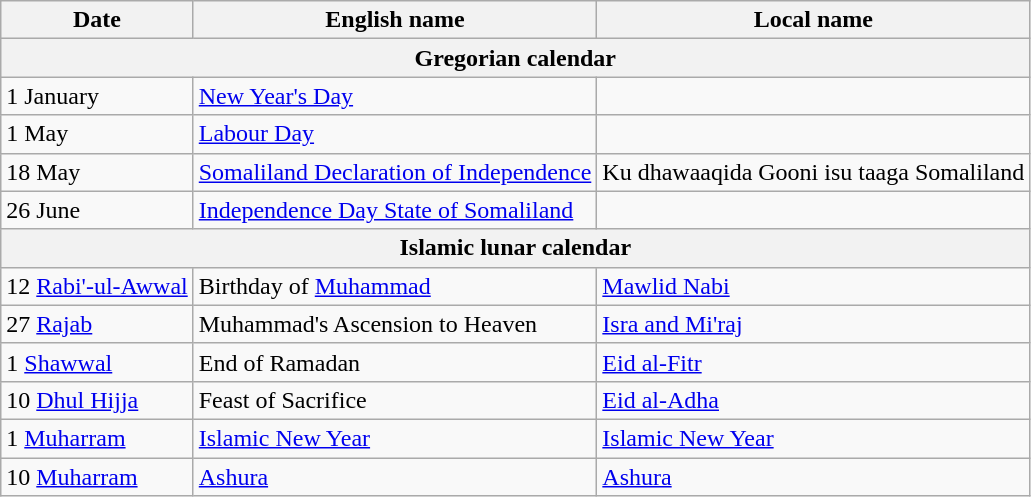<table class="wikitable">
<tr>
<th>Date</th>
<th>English name</th>
<th>Local name</th>
</tr>
<tr>
<th colspan=4>Gregorian calendar</th>
</tr>
<tr>
<td>1 January</td>
<td><a href='#'>New Year's Day</a></td>
<td></td>
</tr>
<tr>
<td>1 May</td>
<td><a href='#'>Labour Day</a></td>
<td></td>
</tr>
<tr>
<td>18 May</td>
<td><a href='#'>Somaliland Declaration of Independence</a></td>
<td>Ku dhawaaqida Gooni isu taaga Somaliland</td>
</tr>
<tr>
<td>26 June</td>
<td><a href='#'>Independence Day State of Somaliland</a></td>
<td></td>
</tr>
<tr>
<th colspan=4>Islamic lunar calendar</th>
</tr>
<tr>
<td>12 <a href='#'>Rabi'-ul-Awwal</a></td>
<td>Birthday of <a href='#'>Muhammad</a></td>
<td><a href='#'>Mawlid Nabi</a></td>
</tr>
<tr>
<td>27 <a href='#'>Rajab</a></td>
<td>Muhammad's Ascension to Heaven</td>
<td><a href='#'>Isra and Mi'raj</a></td>
</tr>
<tr>
<td>1 <a href='#'>Shawwal</a></td>
<td>End of Ramadan</td>
<td><a href='#'>Eid al-Fitr</a></td>
</tr>
<tr>
<td>10 <a href='#'>Dhul Hijja</a></td>
<td>Feast of Sacrifice</td>
<td><a href='#'>Eid al-Adha</a></td>
</tr>
<tr>
<td>1 <a href='#'>Muharram</a></td>
<td><a href='#'>Islamic New Year</a></td>
<td><a href='#'>Islamic New Year</a></td>
</tr>
<tr>
<td>10 <a href='#'>Muharram</a></td>
<td><a href='#'>Ashura</a></td>
<td><a href='#'>Ashura</a></td>
</tr>
</table>
